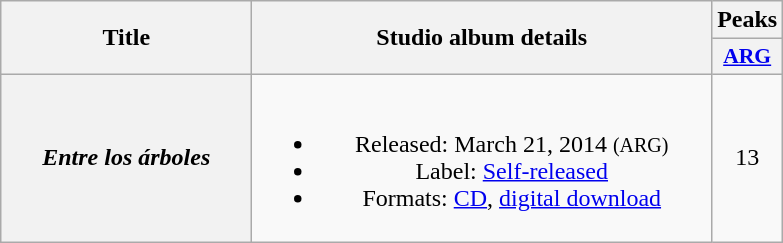<table class="wikitable plainrowheaders" style="text-align:center;">
<tr>
<th scope="col" rowspan="2" style="width:10em;">Title</th>
<th scope="col" rowspan="2" style="width:18.7em;">Studio album details</th>
<th scope="col">Peaks</th>
</tr>
<tr>
<th scope="col" style="width:2.5em;font-size:90%;"><a href='#'><strong>ARG</strong></a><br></th>
</tr>
<tr>
<th scope="row"><em>Entre los árboles</em></th>
<td><br><ul><li>Released: March 21, 2014 <small>(ARG)</small></li><li>Label: <a href='#'>Self-released</a></li><li>Formats: <a href='#'>CD</a>, <a href='#'>digital download</a></li></ul></td>
<td>13</td>
</tr>
</table>
